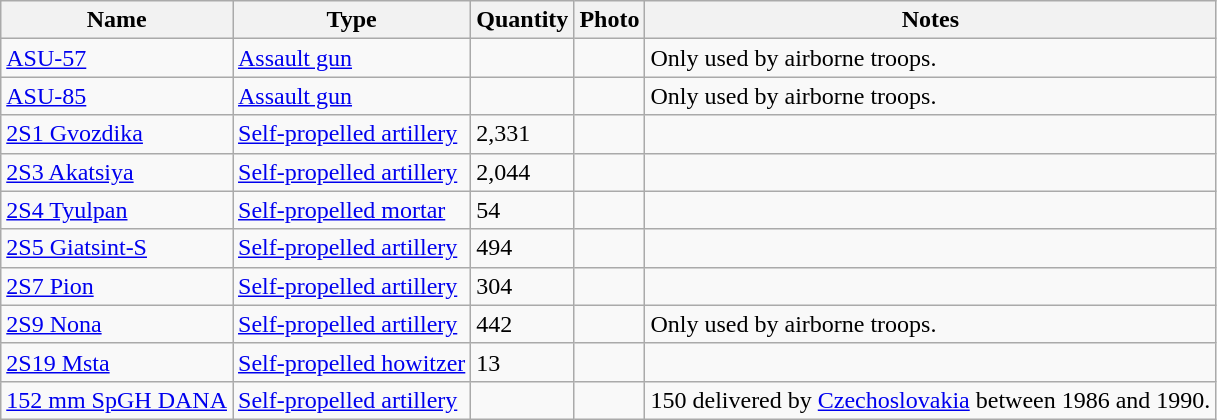<table class="wikitable">
<tr>
<th>Name</th>
<th>Type</th>
<th>Quantity</th>
<th>Photo</th>
<th>Notes</th>
</tr>
<tr>
<td><a href='#'>ASU-57</a></td>
<td><a href='#'>Assault gun</a></td>
<td></td>
<td></td>
<td>Only used by airborne troops.</td>
</tr>
<tr>
<td><a href='#'>ASU-85</a></td>
<td><a href='#'>Assault gun</a></td>
<td></td>
<td></td>
<td>Only used by airborne troops.</td>
</tr>
<tr>
<td><a href='#'>2S1 Gvozdika</a></td>
<td><a href='#'>Self-propelled artillery</a></td>
<td>2,331</td>
<td></td>
<td></td>
</tr>
<tr>
<td><a href='#'>2S3 Akatsiya</a></td>
<td><a href='#'>Self-propelled artillery</a></td>
<td>2,044</td>
<td></td>
<td></td>
</tr>
<tr>
<td><a href='#'>2S4 Tyulpan</a></td>
<td><a href='#'>Self-propelled mortar</a></td>
<td>54</td>
<td></td>
<td></td>
</tr>
<tr>
<td><a href='#'>2S5 Giatsint-S</a></td>
<td><a href='#'>Self-propelled artillery</a></td>
<td>494</td>
<td></td>
<td></td>
</tr>
<tr>
<td><a href='#'>2S7 Pion</a></td>
<td><a href='#'>Self-propelled artillery</a></td>
<td>304</td>
<td></td>
<td></td>
</tr>
<tr>
<td><a href='#'>2S9 Nona</a></td>
<td><a href='#'>Self-propelled artillery</a></td>
<td>442</td>
<td></td>
<td>Only used by airborne troops.</td>
</tr>
<tr>
<td><a href='#'>2S19 Msta</a></td>
<td><a href='#'>Self-propelled howitzer</a></td>
<td>13</td>
<td></td>
<td></td>
</tr>
<tr>
<td><a href='#'>152 mm SpGH DANA</a></td>
<td><a href='#'>Self-propelled artillery</a></td>
<td></td>
<td></td>
<td>150 delivered by <a href='#'>Czechoslovakia</a> between 1986 and 1990.</td>
</tr>
</table>
